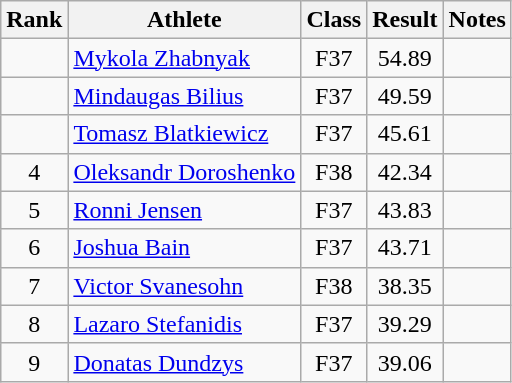<table class="wikitable sortable" style="text-align:center">
<tr>
<th>Rank</th>
<th>Athlete</th>
<th>Class</th>
<th>Result</th>
<th>Notes</th>
</tr>
<tr>
<td></td>
<td style="text-align:left"><a href='#'>Mykola Zhabnyak</a><br></td>
<td>F37</td>
<td>54.89</td>
<td></td>
</tr>
<tr>
<td></td>
<td style="text-align:left"><a href='#'>Mindaugas Bilius</a><br></td>
<td>F37</td>
<td>49.59</td>
<td></td>
</tr>
<tr>
<td></td>
<td style="text-align:left"><a href='#'>Tomasz Blatkiewicz</a><br></td>
<td>F37</td>
<td>45.61</td>
<td></td>
</tr>
<tr>
<td>4</td>
<td style="text-align:left"><a href='#'>Oleksandr Doroshenko</a><br></td>
<td>F38</td>
<td>42.34</td>
<td></td>
</tr>
<tr>
<td>5</td>
<td style="text-align:left"><a href='#'>Ronni Jensen</a><br></td>
<td>F37</td>
<td>43.83</td>
<td></td>
</tr>
<tr>
<td>6</td>
<td style="text-align:left"><a href='#'>Joshua Bain</a><br></td>
<td>F37</td>
<td>43.71</td>
<td></td>
</tr>
<tr>
<td>7</td>
<td style="text-align:left"><a href='#'>Victor Svanesohn</a><br></td>
<td>F38</td>
<td>38.35</td>
<td></td>
</tr>
<tr>
<td>8</td>
<td style="text-align:left"><a href='#'>Lazaro Stefanidis</a><br></td>
<td>F37</td>
<td>39.29</td>
<td></td>
</tr>
<tr>
<td>9</td>
<td style="text-align:left"><a href='#'>Donatas Dundzys</a><br></td>
<td>F37</td>
<td>39.06</td>
<td></td>
</tr>
</table>
